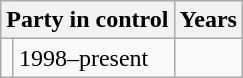<table class="wikitable">
<tr>
<th colspan="2">Party in control</th>
<th>Years</th>
</tr>
<tr>
<td></td>
<td>1998–present</td>
</tr>
</table>
